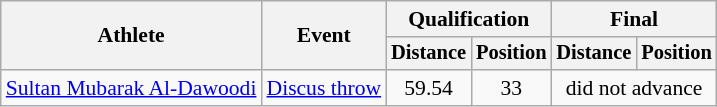<table class=wikitable style="font-size:90%">
<tr>
<th rowspan="2">Athlete</th>
<th rowspan="2">Event</th>
<th colspan="2">Qualification</th>
<th colspan="2">Final</th>
</tr>
<tr style="font-size:95%">
<th>Distance</th>
<th>Position</th>
<th>Distance</th>
<th>Position</th>
</tr>
<tr align=center>
<td align=left><a href='#'>Sultan Mubarak Al-Dawoodi</a></td>
<td align=left><a href='#'>Discus throw</a></td>
<td>59.54</td>
<td>33</td>
<td colspan=2>did not advance</td>
</tr>
</table>
